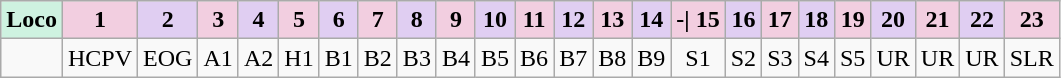<table class="wikitable plainrowheaders unsortable" style="text-align:center">
<tr>
<th scope="col" rowspan="1" style="background:#CEF2E0;">Loco</th>
<th scope="col" rowspan="1" style="background:#F2CEE0;">1</th>
<th scope="col" rowspan="1" style="background:#E0CEF2;">2</th>
<th scope="col" rowspan="1" style="background:#F2CEE0;">3</th>
<th scope="col" rowspan="1" style="background:#E0CEF2;">4</th>
<th scope="col" rowspan="1" style="background:#F2CEE0;">5</th>
<th scope="col" rowspan="1" style="background:#E0CEF2;">6</th>
<th scope="col" rowspan="1" style="background:#F2CEE0;">7</th>
<th scope="col" rowspan="1" style="background:#E0CEF2;">8</th>
<th scope="col" rowspan="1" style="background:#F2CEE0;">9</th>
<th scope="col" rowspan="1" style="background:#E0CEF2;">10</th>
<th scope="col" rowspan="1" style="background:#F2CEE0;">11</th>
<th scope="col" rowspan="1" style="background:#E0CEF2;">12</th>
<th scope="col" rowspan="1" style="background:#F2CEE0;">13</th>
<th scope="col" rowspan="1" style="background:#E0CEF2;">14</th>
<th scope="col" rowspan="1" style="background:#F2CEE0;">-| 15</th>
<th scope="col" rowspan="1" style="background:#E0CEF2;">16</th>
<th scope="col" rowspan="1" style="background:#F2CEE0;">17</th>
<th scope="col" rowspan="1" style="background:#E0CEF2;">18</th>
<th scope="col" rowspan="1" style="background:#F2CEE0;">19</th>
<th scope="col" rowspan="1" style="background:#E0CEF2;">20</th>
<th scope="col" rowspan="1" style="background:#F2CEE0;">21</th>
<th scope="col" rowspan="1" style="background:#E0CEF2;">22</th>
<th scope="col" rowspan="1" style="background:#F2CEE0;">23</th>
</tr>
<tr>
<td></td>
<td>HCPV</td>
<td>EOG</td>
<td>A1</td>
<td>A2</td>
<td>H1</td>
<td>B1</td>
<td>B2</td>
<td>B3</td>
<td>B4</td>
<td>B5</td>
<td>B6</td>
<td>B7</td>
<td>B8</td>
<td>B9</td>
<td>S1</td>
<td>S2</td>
<td>S3</td>
<td>S4</td>
<td>S5</td>
<td>UR</td>
<td>UR</td>
<td>UR</td>
<td>SLR</td>
</tr>
</table>
